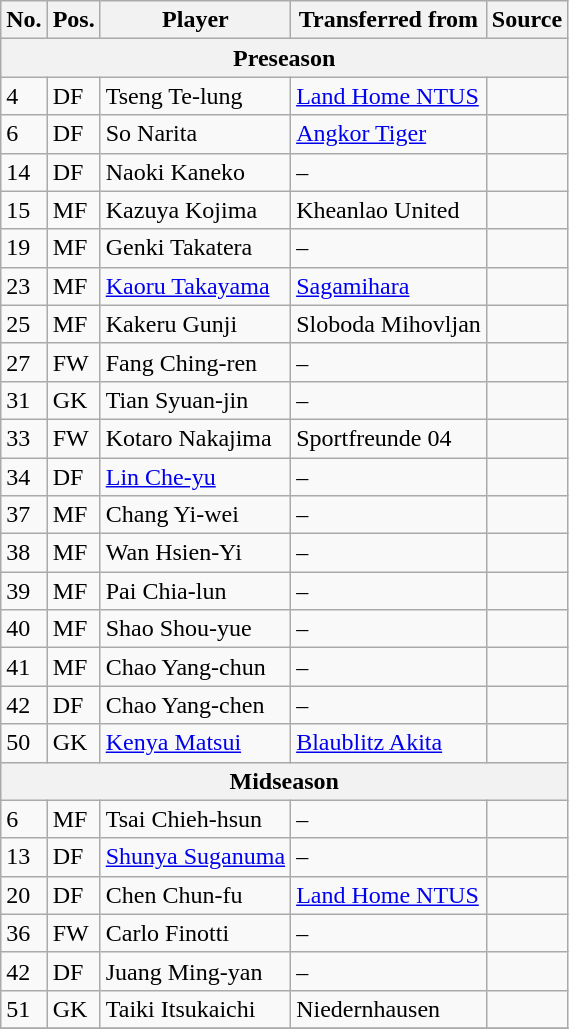<table class="wikitable sortable">
<tr>
<th>No.</th>
<th>Pos.</th>
<th>Player</th>
<th>Transferred from</th>
<th>Source</th>
</tr>
<tr>
<th colspan=5>Preseason</th>
</tr>
<tr>
<td>4</td>
<td>DF</td>
<td>Tseng Te-lung</td>
<td> <a href='#'>Land Home NTUS</a></td>
<td></td>
</tr>
<tr>
<td>6</td>
<td>DF</td>
<td>So Narita</td>
<td> <a href='#'>Angkor Tiger</a></td>
<td></td>
</tr>
<tr>
<td>14</td>
<td>DF</td>
<td>Naoki Kaneko</td>
<td>–</td>
<td></td>
</tr>
<tr>
<td>15</td>
<td>MF</td>
<td>Kazuya Kojima</td>
<td> Kheanlao United</td>
<td></td>
</tr>
<tr>
<td>19</td>
<td>MF</td>
<td>Genki Takatera</td>
<td>–</td>
<td></td>
</tr>
<tr>
<td>23</td>
<td>MF</td>
<td><a href='#'>Kaoru Takayama</a></td>
<td> <a href='#'>Sagamihara</a></td>
<td></td>
</tr>
<tr>
<td>25</td>
<td>MF</td>
<td>Kakeru Gunji</td>
<td> Sloboda Mihovljan</td>
<td></td>
</tr>
<tr>
<td>27</td>
<td>FW</td>
<td>Fang Ching-ren</td>
<td>–</td>
<td></td>
</tr>
<tr>
<td>31</td>
<td>GK</td>
<td>Tian Syuan-jin</td>
<td>–</td>
<td></td>
</tr>
<tr>
<td>33</td>
<td>FW</td>
<td>Kotaro Nakajima</td>
<td> Sportfreunde 04</td>
<td></td>
</tr>
<tr>
<td>34</td>
<td>DF</td>
<td><a href='#'>Lin Che-yu</a></td>
<td>–</td>
<td></td>
</tr>
<tr>
<td>37</td>
<td>MF</td>
<td>Chang Yi-wei</td>
<td>–</td>
<td></td>
</tr>
<tr>
<td>38</td>
<td>MF</td>
<td>Wan Hsien-Yi</td>
<td>–</td>
<td></td>
</tr>
<tr>
<td>39</td>
<td>MF</td>
<td>Pai Chia-lun</td>
<td>–</td>
<td></td>
</tr>
<tr>
<td>40</td>
<td>MF</td>
<td>Shao Shou-yue</td>
<td>–</td>
<td></td>
</tr>
<tr>
<td>41</td>
<td>MF</td>
<td>Chao Yang-chun</td>
<td>–</td>
<td></td>
</tr>
<tr>
<td>42</td>
<td>DF</td>
<td>Chao Yang-chen</td>
<td>–</td>
<td></td>
</tr>
<tr>
<td>50</td>
<td>GK</td>
<td><a href='#'>Kenya Matsui</a></td>
<td> <a href='#'>Blaublitz Akita</a></td>
<td></td>
</tr>
<tr>
<th colspan=5>Midseason</th>
</tr>
<tr>
<td>6</td>
<td>MF</td>
<td>Tsai Chieh-hsun</td>
<td>–</td>
<td></td>
</tr>
<tr>
<td>13</td>
<td>DF</td>
<td><a href='#'>Shunya Suganuma</a></td>
<td>–</td>
<td></td>
</tr>
<tr>
<td>20</td>
<td>DF</td>
<td>Chen Chun-fu</td>
<td> <a href='#'>Land Home NTUS</a></td>
<td></td>
</tr>
<tr>
<td>36</td>
<td>FW</td>
<td>Carlo Finotti</td>
<td>–</td>
<td></td>
</tr>
<tr>
<td>42</td>
<td>DF</td>
<td>Juang Ming-yan</td>
<td>–</td>
<td></td>
</tr>
<tr>
<td>51</td>
<td>GK</td>
<td>Taiki Itsukaichi</td>
<td> Niedernhausen</td>
<td></td>
</tr>
<tr>
</tr>
</table>
